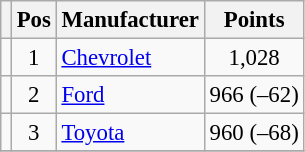<table class="wikitable" style="font-size: 95%">
<tr>
<th></th>
<th>Pos</th>
<th>Manufacturer</th>
<th>Points</th>
</tr>
<tr>
<td align="left"></td>
<td style="text-align:center;">1</td>
<td><a href='#'>Chevrolet</a></td>
<td style="text-align:center;">1,028</td>
</tr>
<tr>
<td align="left"></td>
<td style="text-align:center;">2</td>
<td><a href='#'>Ford</a></td>
<td style="text-align:center;">966 (–62)</td>
</tr>
<tr>
<td align="left"></td>
<td style="text-align:center;">3</td>
<td><a href='#'>Toyota</a></td>
<td style="text-align:center;">960 (–68)</td>
</tr>
<tr class="sortbottom">
</tr>
</table>
